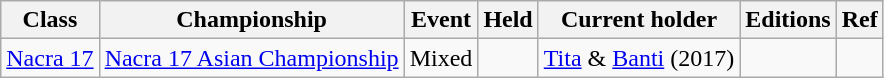<table class="wikitable sortable" style="text-align:center;">
<tr>
<th>Class</th>
<th>Championship</th>
<th>Event</th>
<th>Held</th>
<th>Current holder</th>
<th>Editions</th>
<th>Ref</th>
</tr>
<tr>
<td><a href='#'>Nacra 17</a></td>
<td><a href='#'>Nacra 17 Asian Championship</a></td>
<td>Mixed</td>
<td></td>
<td align=left> <a href='#'>Tita</a> & <a href='#'>Banti</a> (2017)</td>
<td></td>
<td></td>
</tr>
</table>
